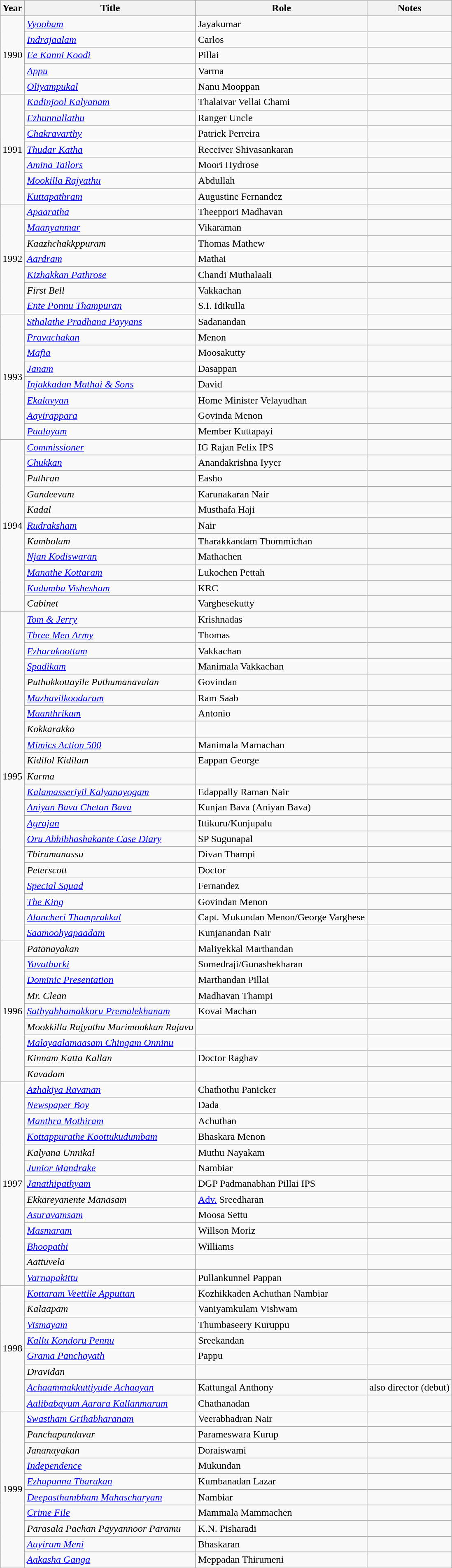<table class="wikitable sortable">
<tr>
<th>Year</th>
<th>Title</th>
<th>Role</th>
<th class="unsortable">Notes</th>
</tr>
<tr>
<td rowspan=5>1990</td>
<td><em><a href='#'>Vyooham</a></em></td>
<td>Jayakumar</td>
<td></td>
</tr>
<tr>
<td><em><a href='#'>Indrajaalam</a></em></td>
<td>Carlos</td>
<td></td>
</tr>
<tr>
<td><em><a href='#'>Ee Kanni Koodi</a></em></td>
<td>Pillai</td>
<td></td>
</tr>
<tr>
<td><em><a href='#'>Appu</a></em></td>
<td>Varma</td>
<td></td>
</tr>
<tr>
<td><em><a href='#'>Oliyampukal</a></em></td>
<td>Nanu Mooppan</td>
<td></td>
</tr>
<tr>
<td rowspan=7>1991</td>
<td><em><a href='#'>Kadinjool Kalyanam</a></em></td>
<td>Thalaivar Vellai Chami</td>
<td></td>
</tr>
<tr>
<td><em><a href='#'>Ezhunnallathu</a></em></td>
<td>Ranger Uncle</td>
<td></td>
</tr>
<tr>
<td><em><a href='#'>Chakravarthy</a></em></td>
<td>Patrick Perreira</td>
<td></td>
</tr>
<tr>
<td><em><a href='#'>Thudar Katha</a></em></td>
<td>Receiver Shivasankaran</td>
<td></td>
</tr>
<tr>
<td><em><a href='#'>Amina Tailors</a></em></td>
<td>Moori Hydrose</td>
<td></td>
</tr>
<tr>
<td><em><a href='#'>Mookilla Rajyathu</a></em></td>
<td>Abdullah</td>
<td></td>
</tr>
<tr>
<td><em><a href='#'>Kuttapathram</a></em></td>
<td>Augustine Fernandez</td>
<td></td>
</tr>
<tr>
<td rowspan=7>1992</td>
<td><em><a href='#'>Apaaratha</a></em></td>
<td>Theeppori Madhavan</td>
<td></td>
</tr>
<tr>
<td><em><a href='#'>Maanyanmar</a></em></td>
<td>Vikaraman</td>
<td></td>
</tr>
<tr>
<td><em>Kaazhchakkppuram</em></td>
<td>Thomas Mathew</td>
<td></td>
</tr>
<tr>
<td><em><a href='#'>Aardram</a></em></td>
<td>Mathai</td>
<td></td>
</tr>
<tr>
<td><em><a href='#'>Kizhakkan Pathrose</a></em></td>
<td>Chandi Muthalaali</td>
<td></td>
</tr>
<tr>
<td><em>First Bell</em></td>
<td>Vakkachan</td>
<td></td>
</tr>
<tr>
<td><em><a href='#'>Ente Ponnu Thampuran</a></em></td>
<td>S.I. Idikulla</td>
<td></td>
</tr>
<tr>
<td rowspan=8>1993</td>
<td><em><a href='#'>Sthalathe Pradhana Payyans</a></em></td>
<td>Sadanandan</td>
<td></td>
</tr>
<tr>
<td><em><a href='#'>Pravachakan</a></em></td>
<td>Menon</td>
<td></td>
</tr>
<tr>
<td><em><a href='#'>Mafia</a></em></td>
<td>Moosakutty</td>
<td></td>
</tr>
<tr>
<td><em><a href='#'>Janam</a></em></td>
<td>Dasappan</td>
<td></td>
</tr>
<tr>
<td><em><a href='#'>Injakkadan Mathai & Sons</a></em></td>
<td>David</td>
<td></td>
</tr>
<tr>
<td><em><a href='#'>Ekalavyan</a></em></td>
<td>Home Minister Velayudhan</td>
<td></td>
</tr>
<tr>
<td><em><a href='#'>Aayirappara</a></em></td>
<td>Govinda Menon</td>
<td></td>
</tr>
<tr>
<td><em><a href='#'>Paalayam</a></em></td>
<td>Member Kuttapayi</td>
<td></td>
</tr>
<tr>
<td rowspan=11>1994</td>
<td><em><a href='#'>Commissioner</a></em></td>
<td>IG Rajan Felix IPS</td>
<td></td>
</tr>
<tr>
<td><em><a href='#'>Chukkan</a></em></td>
<td>Anandakrishna Iyyer</td>
<td></td>
</tr>
<tr>
<td><em>Puthran</em></td>
<td>Easho</td>
<td></td>
</tr>
<tr>
<td><em>Gandeevam</em></td>
<td>Karunakaran Nair</td>
<td></td>
</tr>
<tr>
<td><em>Kadal</em></td>
<td>Musthafa Haji</td>
<td></td>
</tr>
<tr>
<td><em><a href='#'>Rudraksham</a></em></td>
<td>Nair</td>
<td></td>
</tr>
<tr>
<td><em>Kambolam</em></td>
<td>Tharakkandam Thommichan</td>
<td></td>
</tr>
<tr>
<td><em><a href='#'>Njan Kodiswaran</a></em></td>
<td>Mathachen</td>
<td></td>
</tr>
<tr>
<td><em><a href='#'>Manathe Kottaram</a></em></td>
<td>Lukochen Pettah</td>
<td></td>
</tr>
<tr>
<td><em><a href='#'>Kudumba Vishesham</a></em></td>
<td>KRC</td>
<td></td>
</tr>
<tr>
<td><em>Cabinet</em></td>
<td>Varghesekutty</td>
<td></td>
</tr>
<tr>
<td rowspan=21>1995</td>
<td><em><a href='#'>Tom & Jerry</a></em></td>
<td>Krishnadas</td>
<td></td>
</tr>
<tr>
<td><em><a href='#'>Three Men Army</a></em></td>
<td>Thomas</td>
<td></td>
</tr>
<tr>
<td><em><a href='#'>Ezharakoottam</a></em></td>
<td>Vakkachan</td>
<td></td>
</tr>
<tr>
<td><em><a href='#'>Spadikam</a></em></td>
<td>Manimala Vakkachan</td>
<td></td>
</tr>
<tr>
<td><em>Puthukkottayile Puthumanavalan</em></td>
<td>Govindan</td>
<td></td>
</tr>
<tr>
<td><em><a href='#'>Mazhavilkoodaram</a></em></td>
<td>Ram Saab</td>
<td></td>
</tr>
<tr>
<td><em><a href='#'>Maanthrikam</a></em></td>
<td>Antonio</td>
<td></td>
</tr>
<tr>
<td><em>Kokkarakko</em></td>
<td></td>
<td></td>
</tr>
<tr>
<td><em><a href='#'>Mimics Action 500</a></em></td>
<td>Manimala Mamachan</td>
<td></td>
</tr>
<tr>
<td><em>Kidilol Kidilam</em></td>
<td>Eappan George</td>
<td></td>
</tr>
<tr>
<td><em>Karma</em></td>
<td></td>
<td></td>
</tr>
<tr>
<td><em><a href='#'>Kalamasseriyil Kalyanayogam</a></em></td>
<td>Edappally Raman Nair</td>
<td></td>
</tr>
<tr>
<td><em><a href='#'>Aniyan Bava Chetan Bava</a></em></td>
<td>Kunjan Bava (Aniyan Bava)</td>
<td></td>
</tr>
<tr>
<td><em><a href='#'>Agrajan</a></em></td>
<td>Ittikuru/Kunjupalu</td>
<td></td>
</tr>
<tr>
<td><em><a href='#'>Oru Abhibhashakante Case Diary</a></em></td>
<td>SP Sugunapal</td>
<td></td>
</tr>
<tr>
<td><em>Thirumanassu</em></td>
<td>Divan Thampi</td>
<td></td>
</tr>
<tr>
<td><em>Peterscott</em></td>
<td>Doctor</td>
<td></td>
</tr>
<tr>
<td><em><a href='#'>Special Squad</a></em></td>
<td>Fernandez</td>
<td></td>
</tr>
<tr>
<td><em><a href='#'>The King</a></em></td>
<td>Govindan Menon</td>
<td></td>
</tr>
<tr>
<td><em><a href='#'>Alancheri Thamprakkal</a></em></td>
<td>Capt. Mukundan Menon/George Varghese</td>
<td></td>
</tr>
<tr>
<td><em><a href='#'>Saamoohyapaadam</a></em></td>
<td>Kunjanandan Nair</td>
<td></td>
</tr>
<tr>
<td rowspan=9>1996</td>
<td><em>Patanayakan</em></td>
<td>Maliyekkal Marthandan</td>
<td></td>
</tr>
<tr>
<td><em><a href='#'>Yuvathurki</a></em></td>
<td>Somedraji/Gunashekharan</td>
<td></td>
</tr>
<tr>
<td><em><a href='#'>Dominic Presentation</a></em></td>
<td>Marthandan Pillai</td>
<td></td>
</tr>
<tr>
<td><em>Mr. Clean</em></td>
<td>Madhavan Thampi</td>
<td></td>
</tr>
<tr>
<td><em><a href='#'>Sathyabhamakkoru Premalekhanam</a></em></td>
<td>Kovai Machan</td>
<td></td>
</tr>
<tr>
<td><em>Mookkilla Rajyathu Murimookkan Rajavu</em></td>
<td></td>
<td></td>
</tr>
<tr>
<td><em><a href='#'>Malayaalamaasam Chingam Onninu</a></em></td>
<td></td>
<td></td>
</tr>
<tr>
<td><em>Kinnam Katta Kallan</em></td>
<td>Doctor Raghav</td>
<td></td>
</tr>
<tr>
<td><em>Kavadam</em></td>
<td></td>
<td></td>
</tr>
<tr>
<td rowspan=13>1997</td>
<td><em><a href='#'>Azhakiya Ravanan</a></em></td>
<td>Chathothu Panicker</td>
<td></td>
</tr>
<tr>
<td><em><a href='#'>Newspaper Boy</a></em></td>
<td>Dada</td>
<td></td>
</tr>
<tr>
<td><em><a href='#'>Manthra Mothiram</a></em></td>
<td>Achuthan</td>
<td></td>
</tr>
<tr>
<td><em><a href='#'>Kottappurathe Koottukudumbam</a></em></td>
<td>Bhaskara Menon</td>
<td></td>
</tr>
<tr>
<td><em>Kalyana Unnikal</em></td>
<td>Muthu Nayakam</td>
<td></td>
</tr>
<tr>
<td><em><a href='#'>Junior Mandrake</a></em></td>
<td>Nambiar</td>
<td></td>
</tr>
<tr>
<td><em><a href='#'>Janathipathyam</a></em></td>
<td>DGP Padmanabhan Pillai IPS</td>
<td></td>
</tr>
<tr>
<td><em>Ekkareyanente Manasam</em></td>
<td><a href='#'>Adv.</a> Sreedharan</td>
<td></td>
</tr>
<tr>
<td><em><a href='#'>Asuravamsam</a></em></td>
<td>Moosa Settu</td>
<td></td>
</tr>
<tr>
<td><em><a href='#'>Masmaram</a></em></td>
<td>Willson Moriz</td>
<td></td>
</tr>
<tr>
<td><em><a href='#'>Bhoopathi</a></em></td>
<td>Williams</td>
<td></td>
</tr>
<tr>
<td><em>Aattuvela</em></td>
<td></td>
<td></td>
</tr>
<tr>
<td><em><a href='#'>Varnapakittu</a></em></td>
<td>Pullankunnel Pappan</td>
<td></td>
</tr>
<tr>
<td rowspan=8>1998</td>
<td><em><a href='#'>Kottaram Veettile Apputtan</a></em></td>
<td>Kozhikkaden Achuthan Nambiar</td>
<td></td>
</tr>
<tr>
<td><em>Kalaapam</em></td>
<td>Vaniyamkulam Vishwam</td>
<td></td>
</tr>
<tr>
<td><em><a href='#'>Vismayam</a></em></td>
<td>Thumbaseery Kuruppu</td>
<td></td>
</tr>
<tr>
<td><em><a href='#'>Kallu Kondoru Pennu</a></em></td>
<td>Sreekandan</td>
<td></td>
</tr>
<tr>
<td><em><a href='#'>Grama Panchayath</a></em></td>
<td>Pappu</td>
<td></td>
</tr>
<tr>
<td><em>Dravidan</em></td>
<td></td>
<td></td>
</tr>
<tr>
<td><em><a href='#'>Achaammakkuttiyude Achaayan</a></em></td>
<td>Kattungal Anthony</td>
<td>also director (debut)</td>
</tr>
<tr>
<td><em><a href='#'>Aalibabayum Aarara Kallanmarum</a></em></td>
<td>Chathanadan</td>
<td></td>
</tr>
<tr>
<td rowspan=10>1999</td>
<td><em><a href='#'>Swastham Grihabharanam</a></em></td>
<td>Veerabhadran Nair</td>
<td></td>
</tr>
<tr>
<td><em>Panchapandavar</em></td>
<td>Parameswara Kurup</td>
<td></td>
</tr>
<tr>
<td><em>Jananayakan</em></td>
<td>Doraiswami</td>
<td></td>
</tr>
<tr>
<td><em><a href='#'>Independence</a></em></td>
<td>Mukundan</td>
<td></td>
</tr>
<tr>
<td><em><a href='#'>Ezhupunna Tharakan</a></em></td>
<td>Kumbanadan Lazar</td>
<td></td>
</tr>
<tr>
<td><em><a href='#'>Deepasthambham Mahascharyam</a></em></td>
<td>Nambiar</td>
<td></td>
</tr>
<tr>
<td><em><a href='#'>Crime File</a></em></td>
<td>Mammala Mammachen</td>
<td></td>
</tr>
<tr>
<td><em>Parasala Pachan Payyannoor Paramu</em></td>
<td>K.N. Pisharadi</td>
<td></td>
</tr>
<tr>
<td><em><a href='#'>Aayiram Meni</a></em></td>
<td>Bhaskaran</td>
<td></td>
</tr>
<tr>
<td><em><a href='#'>Aakasha Ganga</a></em></td>
<td>Meppadan Thirumeni</td>
<td></td>
</tr>
<tr>
</tr>
</table>
